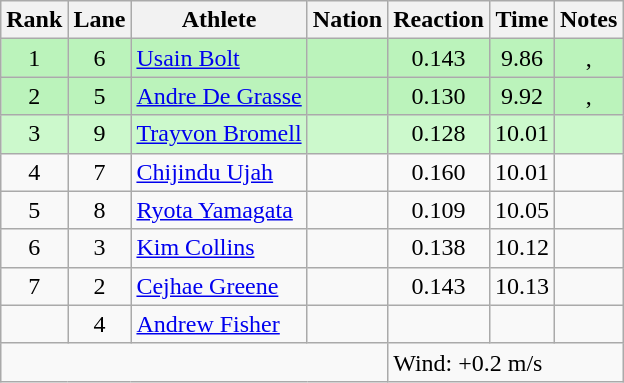<table class="wikitable sortable" style="text-align:center">
<tr>
<th>Rank</th>
<th>Lane</th>
<th>Athlete</th>
<th>Nation</th>
<th>Reaction</th>
<th>Time</th>
<th>Notes</th>
</tr>
<tr style="background:#bbf3bb;">
<td>1</td>
<td>6</td>
<td align=left><a href='#'>Usain Bolt</a></td>
<td align="left"></td>
<td>0.143</td>
<td>9.86</td>
<td>, </td>
</tr>
<tr style="background:#bbf3bb;">
<td>2</td>
<td>5</td>
<td align=left><a href='#'>Andre De Grasse</a></td>
<td align=left></td>
<td>0.130</td>
<td>9.92</td>
<td>, </td>
</tr>
<tr style="background:#ccf9cc;">
<td>3</td>
<td>9</td>
<td align=left><a href='#'>Trayvon Bromell</a></td>
<td align=left></td>
<td>0.128</td>
<td>10.01</td>
<td></td>
</tr>
<tr style="">
<td>4</td>
<td>7</td>
<td align=left><a href='#'>Chijindu Ujah</a></td>
<td align="left"></td>
<td>0.160</td>
<td>10.01</td>
<td></td>
</tr>
<tr style="">
<td>5</td>
<td>8</td>
<td align=left><a href='#'>Ryota Yamagata</a></td>
<td align=left></td>
<td>0.109</td>
<td>10.05</td>
<td></td>
</tr>
<tr style="">
<td>6</td>
<td>3</td>
<td align=left><a href='#'>Kim Collins</a></td>
<td align=left></td>
<td>0.138</td>
<td>10.12</td>
<td></td>
</tr>
<tr style="">
<td>7</td>
<td>2</td>
<td align=left><a href='#'>Cejhae Greene</a></td>
<td align=left></td>
<td>0.143</td>
<td>10.13</td>
<td></td>
</tr>
<tr style="">
<td></td>
<td>4</td>
<td align=left><a href='#'>Andrew Fisher</a></td>
<td align=left></td>
<td></td>
<td></td>
<td></td>
</tr>
<tr class="sortbottom">
<td colspan=4></td>
<td colspan="3" style="text-align:left;">Wind: +0.2 m/s</td>
</tr>
</table>
